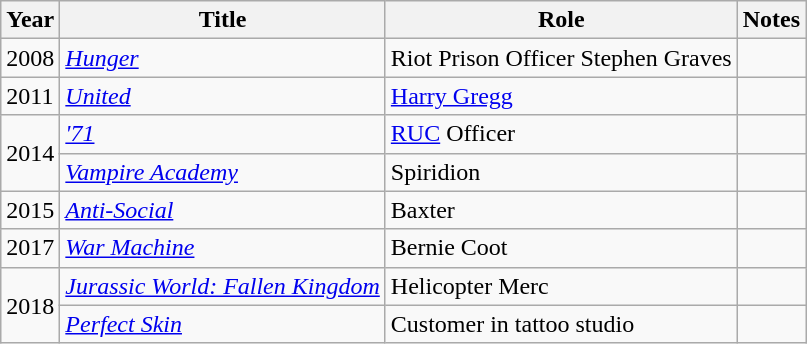<table class="wikitable">
<tr>
<th>Year</th>
<th>Title</th>
<th>Role</th>
<th>Notes</th>
</tr>
<tr>
<td>2008</td>
<td><em><a href='#'>Hunger</a></em></td>
<td>Riot Prison Officer Stephen Graves</td>
<td></td>
</tr>
<tr>
<td>2011</td>
<td><em><a href='#'>United</a></em></td>
<td><a href='#'>Harry Gregg</a></td>
<td></td>
</tr>
<tr>
<td rowspan="2">2014</td>
<td><em><a href='#'>'71</a></em></td>
<td><a href='#'>RUC</a> Officer</td>
<td></td>
</tr>
<tr>
<td><em><a href='#'>Vampire Academy</a></em></td>
<td>Spiridion</td>
<td></td>
</tr>
<tr>
<td>2015</td>
<td><em><a href='#'>Anti-Social</a></em></td>
<td>Baxter</td>
<td></td>
</tr>
<tr>
<td>2017</td>
<td><em><a href='#'>War Machine</a></em></td>
<td>Bernie Coot</td>
<td></td>
</tr>
<tr>
<td rowspan="2">2018</td>
<td><em><a href='#'>Jurassic World: Fallen Kingdom</a></em></td>
<td>Helicopter Merc</td>
<td></td>
</tr>
<tr>
<td><em><a href='#'>Perfect Skin</a></em></td>
<td>Customer in tattoo studio</td>
<td></td>
</tr>
</table>
